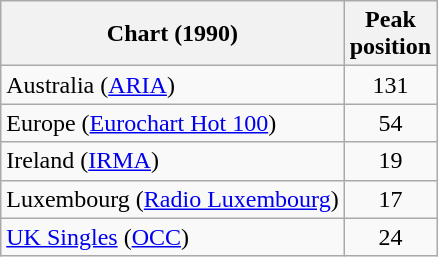<table class="wikitable sortable">
<tr>
<th align="left">Chart (1990)</th>
<th align="left">Peak<br>position</th>
</tr>
<tr>
<td>Australia (<a href='#'>ARIA</a>)</td>
<td style="text-align:center;">131</td>
</tr>
<tr>
<td>Europe (<a href='#'>Eurochart Hot 100</a>)</td>
<td style="text-align:center;">54</td>
</tr>
<tr>
<td>Ireland (<a href='#'>IRMA</a>)</td>
<td style="text-align:center;">19</td>
</tr>
<tr>
<td>Luxembourg (<a href='#'>Radio Luxembourg</a>)</td>
<td align="center">17</td>
</tr>
<tr>
<td><a href='#'>UK Singles</a> (<a href='#'>OCC</a>)</td>
<td style="text-align:center;">24</td>
</tr>
</table>
